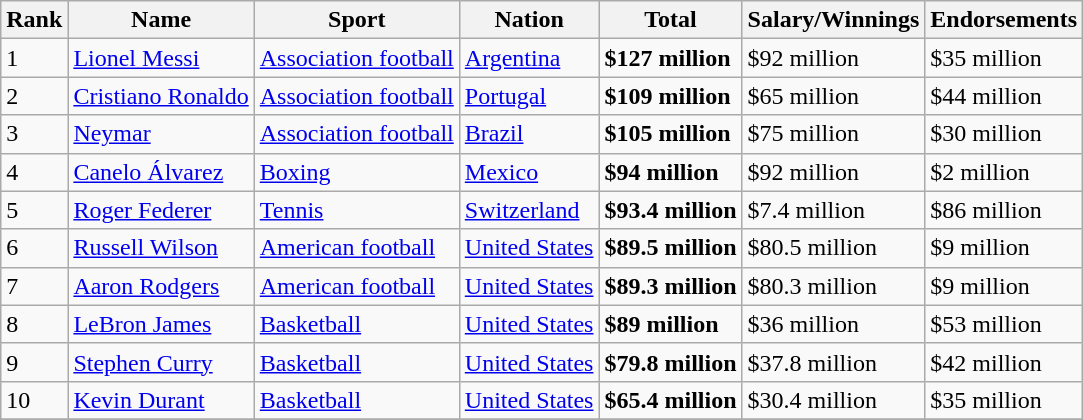<table class="wikitable sortable" border="1">
<tr>
<th scope="col">Rank</th>
<th scope="col">Name</th>
<th scope="col">Sport</th>
<th scope="col">Nation</th>
<th scope="col">Total</th>
<th scope="col">Salary/Winnings</th>
<th>Endorsements</th>
</tr>
<tr>
<td>1</td>
<td><a href='#'>Lionel Messi</a></td>
<td><a href='#'>Association football</a></td>
<td> <a href='#'>Argentina</a></td>
<td><strong>$127 million</strong></td>
<td>$92 million</td>
<td>$35 million</td>
</tr>
<tr>
<td>2</td>
<td><a href='#'>Cristiano Ronaldo</a></td>
<td><a href='#'>Association football</a></td>
<td> <a href='#'>Portugal</a></td>
<td><strong>$109 million</strong></td>
<td>$65 million</td>
<td>$44 million</td>
</tr>
<tr>
<td>3</td>
<td><a href='#'>Neymar</a></td>
<td><a href='#'>Association football</a></td>
<td> <a href='#'>Brazil</a></td>
<td><strong>$105 million</strong></td>
<td>$75 million</td>
<td>$30 million</td>
</tr>
<tr>
<td>4</td>
<td><a href='#'>Canelo Álvarez</a></td>
<td><a href='#'>Boxing</a></td>
<td> <a href='#'>Mexico</a></td>
<td><strong>$94 million</strong></td>
<td>$92 million</td>
<td>$2 million</td>
</tr>
<tr>
<td>5</td>
<td><a href='#'>Roger Federer</a></td>
<td><a href='#'>Tennis</a></td>
<td> <a href='#'>Switzerland</a></td>
<td><strong>$93.4 million</strong></td>
<td>$7.4 million</td>
<td>$86 million</td>
</tr>
<tr>
<td>6</td>
<td><a href='#'>Russell Wilson</a></td>
<td><a href='#'>American football</a></td>
<td> <a href='#'>United States</a></td>
<td><strong>$89.5 million</strong></td>
<td>$80.5 million</td>
<td>$9 million</td>
</tr>
<tr>
<td>7</td>
<td><a href='#'>Aaron Rodgers</a></td>
<td><a href='#'>American football</a></td>
<td> <a href='#'>United States</a></td>
<td><strong>$89.3 million</strong></td>
<td>$80.3 million</td>
<td>$9 million</td>
</tr>
<tr>
<td>8</td>
<td><a href='#'>LeBron James</a></td>
<td><a href='#'>Basketball</a></td>
<td> <a href='#'>United States</a></td>
<td><strong>$89 million</strong></td>
<td>$36 million</td>
<td>$53 million</td>
</tr>
<tr>
<td>9</td>
<td><a href='#'>Stephen Curry</a></td>
<td><a href='#'>Basketball</a></td>
<td> <a href='#'>United States</a></td>
<td><strong>$79.8 million</strong></td>
<td>$37.8 million</td>
<td>$42 million</td>
</tr>
<tr>
<td>10</td>
<td><a href='#'>Kevin Durant</a></td>
<td><a href='#'>Basketball</a></td>
<td> <a href='#'>United States</a></td>
<td><strong>$65.4 million</strong></td>
<td>$30.4 million</td>
<td>$35 million</td>
</tr>
<tr>
</tr>
</table>
